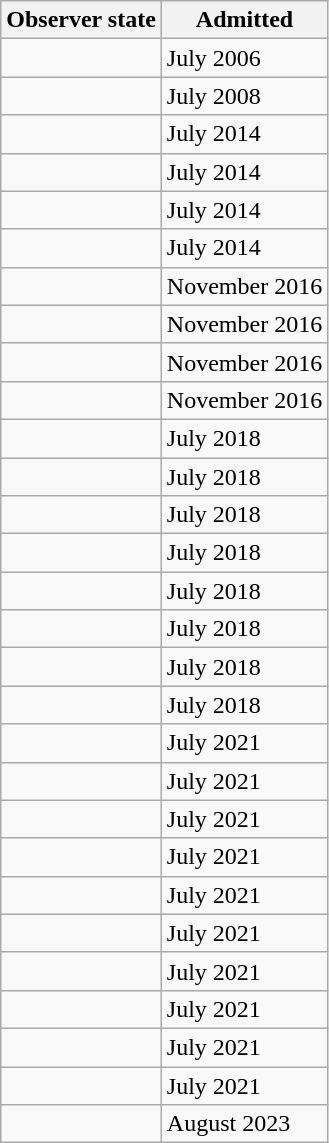<table class="wikitable sortable">
<tr>
<th>Observer state</th>
<th>Admitted</th>
</tr>
<tr>
<td></td>
<td>July 2006</td>
</tr>
<tr>
<td></td>
<td>July 2008</td>
</tr>
<tr>
<td></td>
<td>July 2014</td>
</tr>
<tr>
<td></td>
<td>July 2014</td>
</tr>
<tr>
<td></td>
<td>July 2014</td>
</tr>
<tr>
<td></td>
<td>July 2014</td>
</tr>
<tr>
<td></td>
<td>November 2016</td>
</tr>
<tr>
<td></td>
<td>November 2016</td>
</tr>
<tr>
<td></td>
<td>November 2016</td>
</tr>
<tr>
<td></td>
<td>November 2016</td>
</tr>
<tr>
<td></td>
<td>July 2018</td>
</tr>
<tr>
<td></td>
<td>July 2018</td>
</tr>
<tr>
<td></td>
<td>July 2018</td>
</tr>
<tr>
<td></td>
<td>July 2018</td>
</tr>
<tr>
<td></td>
<td>July 2018</td>
</tr>
<tr>
<td></td>
<td>July 2018</td>
</tr>
<tr>
<td></td>
<td>July 2018</td>
</tr>
<tr>
<td></td>
<td>July 2018</td>
</tr>
<tr>
<td></td>
<td>July 2021</td>
</tr>
<tr>
<td></td>
<td>July 2021</td>
</tr>
<tr>
<td></td>
<td>July 2021</td>
</tr>
<tr>
<td></td>
<td>July 2021</td>
</tr>
<tr>
<td></td>
<td>July 2021</td>
</tr>
<tr>
<td></td>
<td>July 2021</td>
</tr>
<tr>
<td></td>
<td>July 2021</td>
</tr>
<tr>
<td></td>
<td>July 2021</td>
</tr>
<tr>
<td></td>
<td>July 2021</td>
</tr>
<tr>
<td></td>
<td>July 2021</td>
</tr>
<tr>
<td></td>
<td>August 2023</td>
</tr>
</table>
